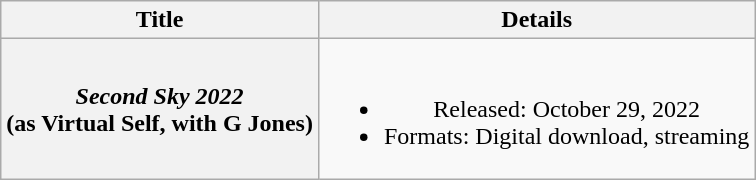<table class="wikitable plainrowheaders" style="text-align:center;">
<tr>
<th scope="col">Title</th>
<th scope="col">Details</th>
</tr>
<tr>
<th scope="row"><em>Second Sky 2022</em><br><span>(as Virtual Self, with G Jones)</span></th>
<td><br><ul><li>Released: October 29, 2022</li><li>Formats: Digital download, streaming</li></ul></td>
</tr>
</table>
